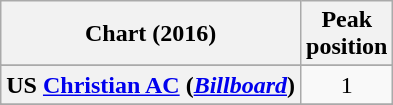<table class="wikitable sortable plainrowheaders" style="text-align:center">
<tr>
<th scope="col">Chart (2016)</th>
<th scope="col">Peak<br> position</th>
</tr>
<tr>
</tr>
<tr>
<th scope="row">US <a href='#'>Christian AC</a> (<em><a href='#'>Billboard</a></em>)</th>
<td>1</td>
</tr>
<tr>
</tr>
<tr>
</tr>
<tr>
</tr>
</table>
